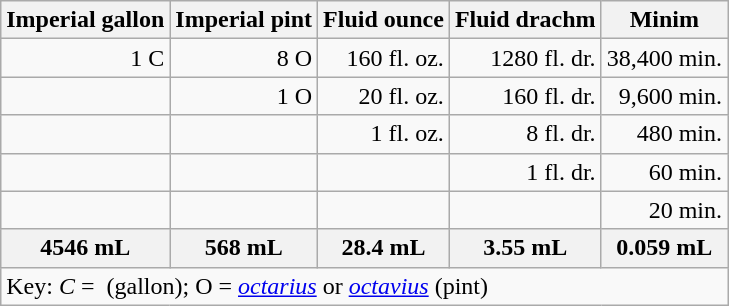<table class="wikitable floatleft">
<tr>
<th>Imperial gallon</th>
<th>Imperial pint</th>
<th>Fluid ounce</th>
<th>Fluid drachm</th>
<th>Minim</th>
</tr>
<tr style="text-align:right; white-space:nowrap;">
<td>1 C</td>
<td>8 O</td>
<td>160 fl. oz.</td>
<td>1280 fl. dr.</td>
<td>38,400 min.</td>
</tr>
<tr align="right">
<td></td>
<td>1 O</td>
<td>20 fl. oz.</td>
<td>160 fl. dr.</td>
<td>9,600 min.</td>
</tr>
<tr align="right">
<td></td>
<td></td>
<td>1 fl. oz.</td>
<td>8 fl. dr.</td>
<td>480 min.</td>
</tr>
<tr align="right">
<td></td>
<td></td>
<td></td>
<td>1 fl. dr.</td>
<td>60 min.</td>
</tr>
<tr align="right">
<td></td>
<td></td>
<td></td>
<td></td>
<td>20 min.</td>
</tr>
<tr style="text-align:right; white-space:nowrap;">
<th>4546 mL</th>
<th>568 mL</th>
<th>28.4 mL</th>
<th>3.55 mL</th>
<th>0.059 mL</th>
</tr>
<tr align="center" colspan="5">
<td colspan="5" align="left">Key: <em>C</em> =  (gallon);  O = <em><a href='#'>octarius</a></em> or <em><a href='#'>octavius</a></em> (pint)</td>
</tr>
</table>
